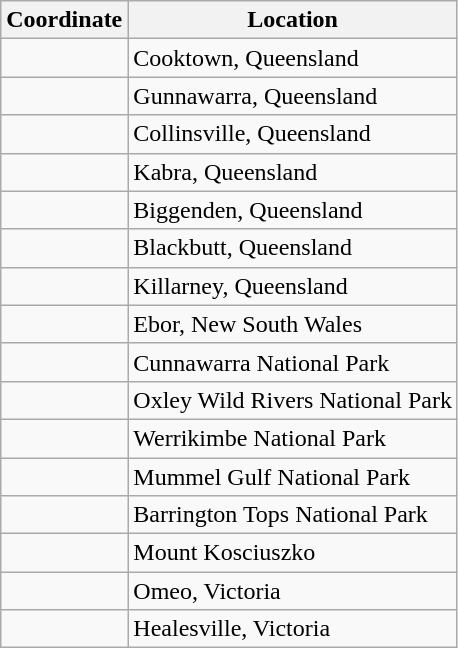<table class="wikitable sortable">
<tr>
<th>Coordinate</th>
<th>Location</th>
</tr>
<tr>
<td></td>
<td>Cooktown, Queensland</td>
</tr>
<tr>
<td></td>
<td>Gunnawarra, Queensland</td>
</tr>
<tr>
<td></td>
<td>Collinsville, Queensland</td>
</tr>
<tr>
<td></td>
<td>Kabra, Queensland</td>
</tr>
<tr>
<td></td>
<td>Biggenden, Queensland</td>
</tr>
<tr>
<td></td>
<td>Blackbutt, Queensland</td>
</tr>
<tr>
<td></td>
<td>Killarney, Queensland</td>
</tr>
<tr>
<td></td>
<td>Ebor, New South Wales</td>
</tr>
<tr>
<td></td>
<td>Cunnawarra National Park</td>
</tr>
<tr>
<td></td>
<td>Oxley Wild Rivers National Park</td>
</tr>
<tr>
<td></td>
<td>Werrikimbe National Park</td>
</tr>
<tr>
<td></td>
<td>Mummel Gulf National Park</td>
</tr>
<tr>
<td></td>
<td>Barrington Tops National Park</td>
</tr>
<tr>
<td></td>
<td>Mount Kosciuszko</td>
</tr>
<tr>
<td></td>
<td>Omeo, Victoria</td>
</tr>
<tr>
<td></td>
<td>Healesville, Victoria</td>
</tr>
</table>
